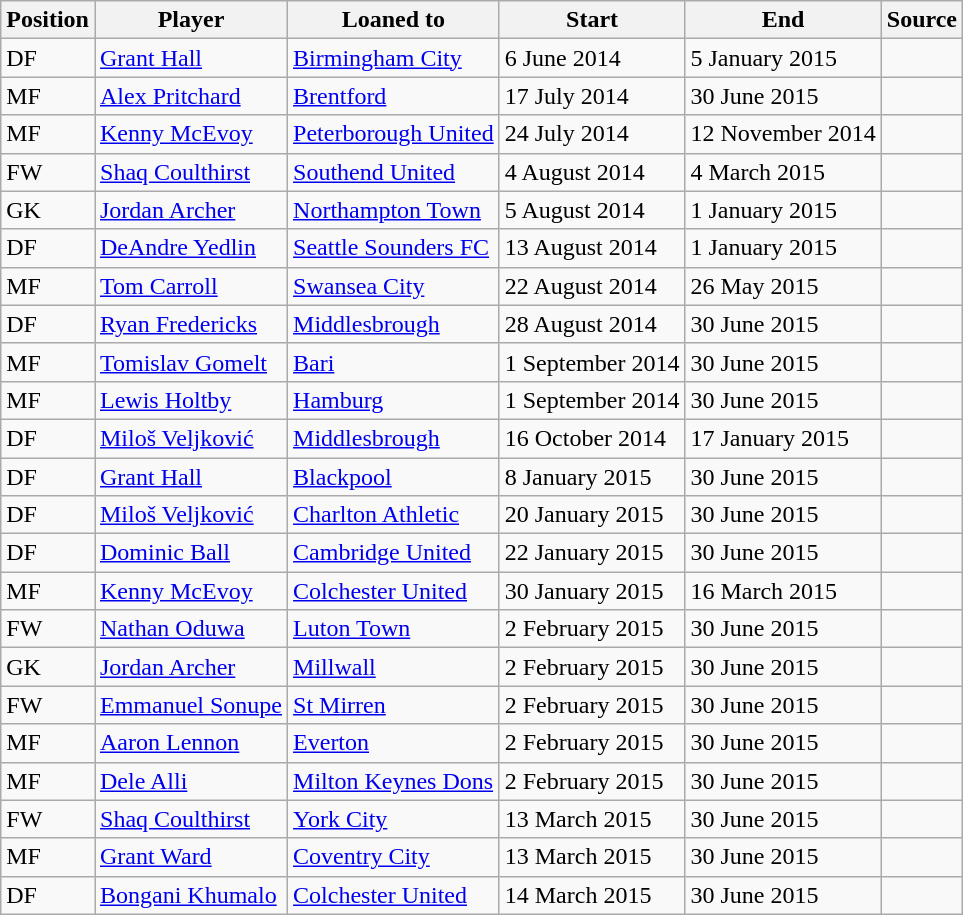<table class="wikitable sortable">
<tr>
<th>Position</th>
<th>Player</th>
<th>Loaned to</th>
<th>Start</th>
<th>End</th>
<th>Source</th>
</tr>
<tr>
<td>DF</td>
<td> <a href='#'>Grant Hall</a></td>
<td> <a href='#'>Birmingham City</a></td>
<td>6 June 2014</td>
<td>5 January 2015</td>
<td></td>
</tr>
<tr>
<td>MF</td>
<td> <a href='#'>Alex Pritchard</a></td>
<td> <a href='#'>Brentford</a></td>
<td>17 July 2014</td>
<td>30 June 2015</td>
<td></td>
</tr>
<tr>
<td>MF</td>
<td> <a href='#'>Kenny McEvoy</a></td>
<td> <a href='#'>Peterborough United</a></td>
<td>24 July 2014</td>
<td>12 November 2014</td>
<td></td>
</tr>
<tr>
<td>FW</td>
<td> <a href='#'>Shaq Coulthirst</a></td>
<td> <a href='#'>Southend United</a></td>
<td>4 August 2014</td>
<td>4 March 2015</td>
<td></td>
</tr>
<tr>
<td>GK</td>
<td> <a href='#'>Jordan Archer</a></td>
<td> <a href='#'>Northampton Town</a></td>
<td>5 August 2014</td>
<td>1 January 2015</td>
<td></td>
</tr>
<tr>
<td>DF</td>
<td> <a href='#'>DeAndre Yedlin</a></td>
<td> <a href='#'>Seattle Sounders FC</a></td>
<td>13 August 2014</td>
<td>1 January 2015</td>
<td></td>
</tr>
<tr>
<td>MF</td>
<td> <a href='#'>Tom Carroll</a></td>
<td> <a href='#'>Swansea City</a></td>
<td>22 August 2014</td>
<td>26 May 2015</td>
<td></td>
</tr>
<tr>
<td>DF</td>
<td> <a href='#'>Ryan Fredericks</a></td>
<td> <a href='#'>Middlesbrough</a></td>
<td>28 August 2014</td>
<td>30 June 2015</td>
<td></td>
</tr>
<tr>
<td>MF</td>
<td> <a href='#'>Tomislav Gomelt</a></td>
<td> <a href='#'>Bari</a></td>
<td>1 September 2014</td>
<td>30 June 2015</td>
<td></td>
</tr>
<tr>
<td>MF</td>
<td> <a href='#'>Lewis Holtby</a></td>
<td> <a href='#'>Hamburg</a></td>
<td>1 September 2014</td>
<td>30 June 2015</td>
<td></td>
</tr>
<tr>
<td>DF</td>
<td> <a href='#'>Miloš Veljković</a></td>
<td> <a href='#'>Middlesbrough</a></td>
<td>16 October 2014</td>
<td>17 January 2015</td>
<td></td>
</tr>
<tr>
<td>DF</td>
<td> <a href='#'>Grant Hall</a></td>
<td> <a href='#'>Blackpool</a></td>
<td>8 January 2015</td>
<td>30 June 2015</td>
<td></td>
</tr>
<tr>
<td>DF</td>
<td> <a href='#'>Miloš Veljković</a></td>
<td> <a href='#'>Charlton Athletic</a></td>
<td>20 January 2015</td>
<td>30 June 2015</td>
<td></td>
</tr>
<tr>
<td>DF</td>
<td> <a href='#'>Dominic Ball</a></td>
<td> <a href='#'>Cambridge United</a></td>
<td>22 January 2015</td>
<td>30 June 2015</td>
<td></td>
</tr>
<tr>
<td>MF</td>
<td> <a href='#'>Kenny McEvoy</a></td>
<td> <a href='#'>Colchester United</a></td>
<td>30 January 2015</td>
<td>16 March 2015</td>
<td></td>
</tr>
<tr>
<td>FW</td>
<td> <a href='#'>Nathan Oduwa</a></td>
<td> <a href='#'>Luton Town</a></td>
<td>2 February 2015</td>
<td>30 June 2015</td>
<td></td>
</tr>
<tr>
<td>GK</td>
<td> <a href='#'>Jordan Archer</a></td>
<td> <a href='#'>Millwall</a></td>
<td>2 February 2015</td>
<td>30 June 2015</td>
<td></td>
</tr>
<tr>
<td>FW</td>
<td> <a href='#'>Emmanuel Sonupe</a></td>
<td> <a href='#'>St Mirren</a></td>
<td>2 February 2015</td>
<td>30 June 2015</td>
<td></td>
</tr>
<tr>
<td>MF</td>
<td> <a href='#'>Aaron Lennon</a></td>
<td> <a href='#'>Everton</a></td>
<td>2 February 2015</td>
<td>30 June 2015</td>
<td></td>
</tr>
<tr>
<td>MF</td>
<td> <a href='#'>Dele Alli</a></td>
<td> <a href='#'>Milton Keynes Dons</a></td>
<td>2 February 2015</td>
<td>30 June 2015</td>
<td></td>
</tr>
<tr>
<td>FW</td>
<td> <a href='#'>Shaq Coulthirst</a></td>
<td> <a href='#'>York City</a></td>
<td>13 March 2015</td>
<td>30 June 2015</td>
<td></td>
</tr>
<tr>
<td>MF</td>
<td> <a href='#'>Grant Ward</a></td>
<td> <a href='#'>Coventry City</a></td>
<td>13 March 2015</td>
<td>30 June 2015</td>
<td></td>
</tr>
<tr>
<td>DF</td>
<td> <a href='#'>Bongani Khumalo</a></td>
<td> <a href='#'>Colchester United</a></td>
<td>14 March 2015</td>
<td>30 June 2015</td>
<td></td>
</tr>
</table>
